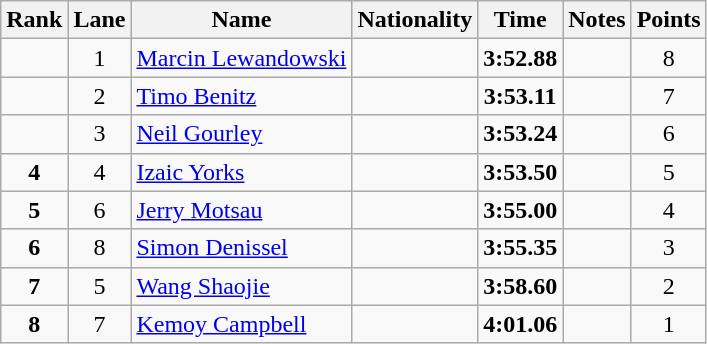<table class="wikitable sortable" style="text-align:center">
<tr>
<th>Rank</th>
<th>Lane</th>
<th>Name</th>
<th>Nationality</th>
<th>Time</th>
<th>Notes</th>
<th>Points</th>
</tr>
<tr>
<td></td>
<td>1</td>
<td align=left><a href='#'>Marcin Lewandowski</a></td>
<td align=left></td>
<td><strong>3:52.88</strong></td>
<td></td>
<td>8</td>
</tr>
<tr>
<td></td>
<td>2</td>
<td align=left><a href='#'>Timo Benitz</a></td>
<td align=left></td>
<td><strong>3:53.11</strong></td>
<td></td>
<td>7</td>
</tr>
<tr>
<td></td>
<td>3</td>
<td align=left><a href='#'>Neil Gourley</a></td>
<td align=left></td>
<td><strong>3:53.24</strong></td>
<td></td>
<td>6</td>
</tr>
<tr>
<td><strong>4</strong></td>
<td>4</td>
<td align=left><a href='#'>Izaic Yorks</a></td>
<td align=left></td>
<td><strong>3:53.50</strong></td>
<td></td>
<td>5</td>
</tr>
<tr>
<td><strong>5</strong></td>
<td>6</td>
<td align=left><a href='#'>Jerry Motsau</a></td>
<td align=left></td>
<td><strong>3:55.00</strong></td>
<td></td>
<td>4</td>
</tr>
<tr>
<td><strong>6</strong></td>
<td>8</td>
<td align=left><a href='#'>Simon Denissel</a></td>
<td align=left></td>
<td><strong>3:55.35</strong></td>
<td></td>
<td>3</td>
</tr>
<tr>
<td><strong>7</strong></td>
<td>5</td>
<td align=left><a href='#'>Wang Shaojie</a></td>
<td align=left></td>
<td><strong>3:58.60</strong></td>
<td></td>
<td>2</td>
</tr>
<tr>
<td><strong>8</strong></td>
<td>7</td>
<td align=left><a href='#'>Kemoy Campbell</a></td>
<td align=left></td>
<td><strong>4:01.06</strong></td>
<td></td>
<td>1</td>
</tr>
</table>
